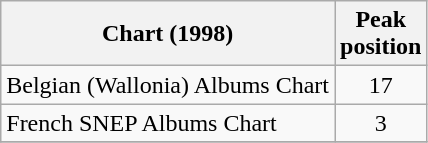<table class="wikitable sortable">
<tr>
<th>Chart (1998)</th>
<th>Peak<br>position</th>
</tr>
<tr>
<td>Belgian (Wallonia) Albums Chart</td>
<td align="center">17</td>
</tr>
<tr>
<td>French SNEP Albums Chart</td>
<td align="center">3</td>
</tr>
<tr>
</tr>
</table>
